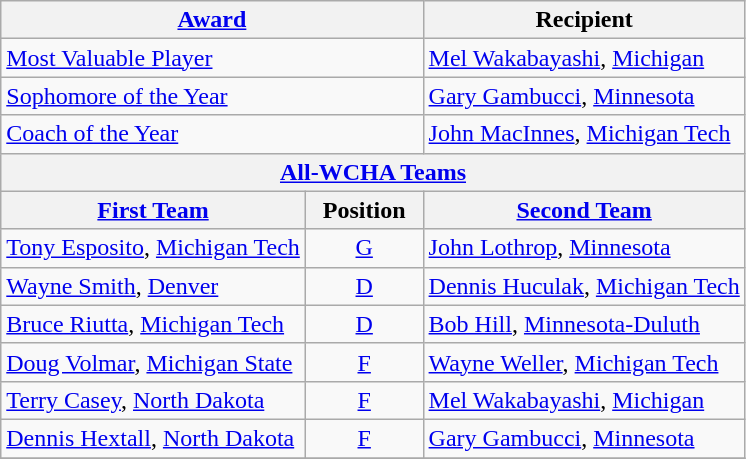<table class="wikitable">
<tr>
<th colspan=2><a href='#'>Award</a></th>
<th>Recipient</th>
</tr>
<tr>
<td colspan=2><a href='#'>Most Valuable Player</a></td>
<td><a href='#'>Mel Wakabayashi</a>, <a href='#'>Michigan</a></td>
</tr>
<tr>
<td colspan=2><a href='#'>Sophomore of the Year</a></td>
<td><a href='#'>Gary Gambucci</a>, <a href='#'>Minnesota</a></td>
</tr>
<tr>
<td colspan=2><a href='#'>Coach of the Year</a></td>
<td><a href='#'>John MacInnes</a>, <a href='#'>Michigan Tech</a></td>
</tr>
<tr>
<th colspan=3><a href='#'>All-WCHA Teams</a></th>
</tr>
<tr>
<th><a href='#'>First Team</a></th>
<th>  Position  </th>
<th><a href='#'>Second Team</a></th>
</tr>
<tr>
<td><a href='#'>Tony Esposito</a>, <a href='#'>Michigan Tech</a></td>
<td align=center><a href='#'>G</a></td>
<td><a href='#'>John Lothrop</a>, <a href='#'>Minnesota</a></td>
</tr>
<tr>
<td><a href='#'>Wayne Smith</a>, <a href='#'>Denver</a></td>
<td align=center><a href='#'>D</a></td>
<td><a href='#'>Dennis Huculak</a>, <a href='#'>Michigan Tech</a></td>
</tr>
<tr>
<td><a href='#'>Bruce Riutta</a>, <a href='#'>Michigan Tech</a></td>
<td align=center><a href='#'>D</a></td>
<td><a href='#'>Bob Hill</a>, <a href='#'>Minnesota-Duluth</a></td>
</tr>
<tr>
<td><a href='#'>Doug Volmar</a>, <a href='#'>Michigan State</a></td>
<td align=center><a href='#'>F</a></td>
<td><a href='#'>Wayne Weller</a>, <a href='#'>Michigan Tech</a></td>
</tr>
<tr>
<td><a href='#'>Terry Casey</a>, <a href='#'>North Dakota</a></td>
<td align=center><a href='#'>F</a></td>
<td><a href='#'>Mel Wakabayashi</a>, <a href='#'>Michigan</a></td>
</tr>
<tr>
<td><a href='#'>Dennis Hextall</a>, <a href='#'>North Dakota</a></td>
<td align=center><a href='#'>F</a></td>
<td><a href='#'>Gary Gambucci</a>, <a href='#'>Minnesota</a></td>
</tr>
<tr>
</tr>
</table>
